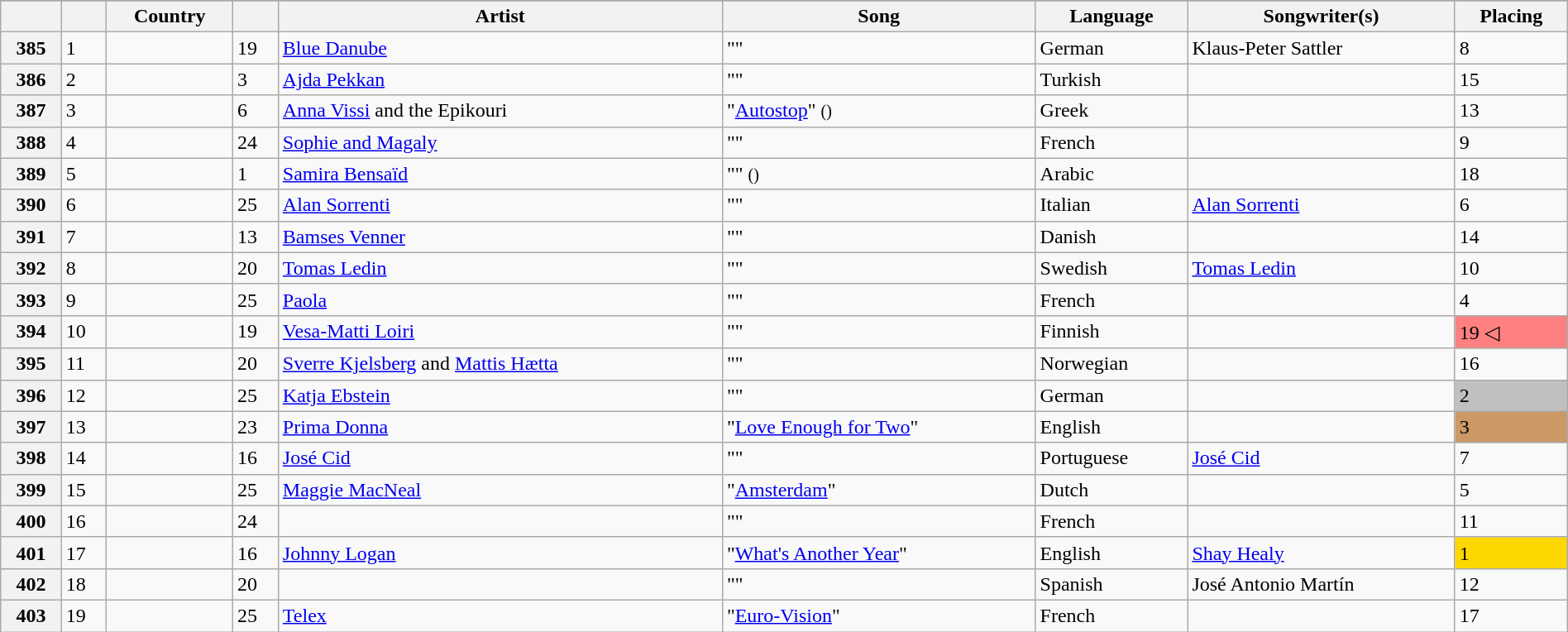<table class="wikitable plainrowheaders" style="width:100%">
<tr>
</tr>
<tr>
<th scope="col"></th>
<th scope="col"></th>
<th scope="col">Country</th>
<th scope="col"></th>
<th scope="col">Artist</th>
<th scope="col">Song</th>
<th scope="col">Language</th>
<th scope="col">Songwriter(s)</th>
<th scope="col">Placing</th>
</tr>
<tr>
<th scope="row">385</th>
<td>1</td>
<td></td>
<td>19</td>
<td><a href='#'>Blue Danube</a></td>
<td>""</td>
<td>German</td>
<td>Klaus-Peter Sattler</td>
<td>8</td>
</tr>
<tr>
<th scope="row">386</th>
<td>2</td>
<td></td>
<td>3</td>
<td><a href='#'>Ajda Pekkan</a></td>
<td>""</td>
<td>Turkish</td>
<td></td>
<td>15</td>
</tr>
<tr>
<th scope="row">387</th>
<td>3</td>
<td></td>
<td>6</td>
<td><a href='#'>Anna Vissi</a> and the Epikouri</td>
<td>"<a href='#'>Autostop</a>" <small>()</small></td>
<td>Greek</td>
<td></td>
<td>13</td>
</tr>
<tr>
<th scope="row">388</th>
<td>4</td>
<td></td>
<td>24</td>
<td><a href='#'>Sophie and Magaly</a></td>
<td>""</td>
<td>French</td>
<td></td>
<td>9</td>
</tr>
<tr>
<th scope="row">389</th>
<td>5</td>
<td></td>
<td>1</td>
<td><a href='#'>Samira Bensaïd</a></td>
<td>"" <small>()</small></td>
<td>Arabic</td>
<td></td>
<td>18</td>
</tr>
<tr>
<th scope="row">390</th>
<td>6</td>
<td></td>
<td>25</td>
<td><a href='#'>Alan Sorrenti</a></td>
<td>""</td>
<td>Italian</td>
<td><a href='#'>Alan Sorrenti</a></td>
<td>6</td>
</tr>
<tr>
<th scope="row">391</th>
<td>7</td>
<td></td>
<td>13</td>
<td><a href='#'>Bamses Venner</a></td>
<td>""</td>
<td>Danish</td>
<td></td>
<td>14</td>
</tr>
<tr>
<th scope="row">392</th>
<td>8</td>
<td></td>
<td>20</td>
<td><a href='#'>Tomas Ledin</a></td>
<td>""</td>
<td>Swedish</td>
<td><a href='#'>Tomas Ledin</a></td>
<td>10</td>
</tr>
<tr>
<th scope="row">393</th>
<td>9</td>
<td></td>
<td>25</td>
<td><a href='#'>Paola</a></td>
<td>""</td>
<td>French</td>
<td></td>
<td>4</td>
</tr>
<tr>
<th scope="row">394</th>
<td>10</td>
<td></td>
<td>19</td>
<td><a href='#'>Vesa-Matti Loiri</a></td>
<td>""</td>
<td>Finnish</td>
<td></td>
<td bgcolor="#FE8080">19 ◁</td>
</tr>
<tr>
<th scope="row">395</th>
<td>11</td>
<td></td>
<td>20</td>
<td><a href='#'>Sverre Kjelsberg</a> and <a href='#'>Mattis Hætta</a></td>
<td>""</td>
<td>Norwegian</td>
<td></td>
<td>16</td>
</tr>
<tr>
<th scope="row">396</th>
<td>12</td>
<td></td>
<td>25</td>
<td><a href='#'>Katja Ebstein</a></td>
<td>""</td>
<td>German</td>
<td></td>
<td bgcolor="silver">2</td>
</tr>
<tr>
<th scope="row">397</th>
<td>13</td>
<td></td>
<td>23</td>
<td><a href='#'>Prima Donna</a></td>
<td>"<a href='#'>Love Enough for Two</a>"</td>
<td>English</td>
<td></td>
<td bgcolor="#C96">3</td>
</tr>
<tr>
<th scope="row">398</th>
<td>14</td>
<td></td>
<td>16</td>
<td><a href='#'>José Cid</a></td>
<td>""</td>
<td>Portuguese</td>
<td><a href='#'>José Cid</a></td>
<td>7</td>
</tr>
<tr>
<th scope="row">399</th>
<td>15</td>
<td></td>
<td>25</td>
<td><a href='#'>Maggie MacNeal</a></td>
<td>"<a href='#'>Amsterdam</a>"</td>
<td>Dutch</td>
<td></td>
<td>5</td>
</tr>
<tr>
<th scope="row">400</th>
<td>16</td>
<td></td>
<td>24</td>
<td></td>
<td>""</td>
<td>French</td>
<td></td>
<td>11</td>
</tr>
<tr>
<th scope="row">401</th>
<td>17</td>
<td></td>
<td>16</td>
<td><a href='#'>Johnny Logan</a></td>
<td>"<a href='#'>What's Another Year</a>"</td>
<td>English</td>
<td><a href='#'>Shay Healy</a></td>
<td bgcolor="gold">1</td>
</tr>
<tr>
<th scope="row">402</th>
<td>18</td>
<td></td>
<td>20</td>
<td></td>
<td>""</td>
<td>Spanish</td>
<td>José Antonio Martín</td>
<td>12</td>
</tr>
<tr>
<th scope="row">403</th>
<td>19</td>
<td></td>
<td>25</td>
<td><a href='#'>Telex</a></td>
<td>"<a href='#'>Euro-Vision</a>"</td>
<td>French</td>
<td></td>
<td>17</td>
</tr>
</table>
